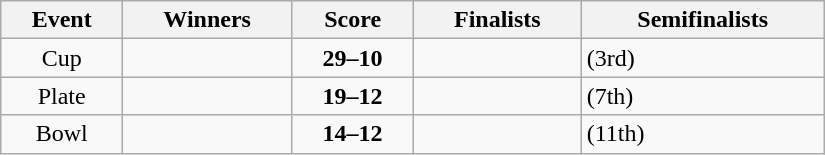<table class="wikitable" width=550 style="text-align: center">
<tr>
<th>Event</th>
<th>Winners</th>
<th>Score</th>
<th>Finalists</th>
<th>Semifinalists</th>
</tr>
<tr>
<td>Cup</td>
<td align=left><strong></strong></td>
<td><strong>29–10</strong></td>
<td align=left></td>
<td align=left> (3rd)<br></td>
</tr>
<tr>
<td>Plate</td>
<td align=left><strong></strong></td>
<td><strong>19–12</strong></td>
<td align=left></td>
<td align=left> (7th)<br></td>
</tr>
<tr>
<td>Bowl</td>
<td align=left><strong></strong></td>
<td><strong>14–12</strong></td>
<td align=left></td>
<td align=left> (11th)<br></td>
</tr>
</table>
